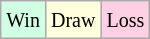<table class="wikitable">
<tr>
<td style="background-color: #d0ffe3;"><small>Win</small></td>
<td style="background-color: #ffffdd;"><small>Draw</small></td>
<td style="background-color: #ffd0e3;"><small>Loss</small></td>
</tr>
</table>
